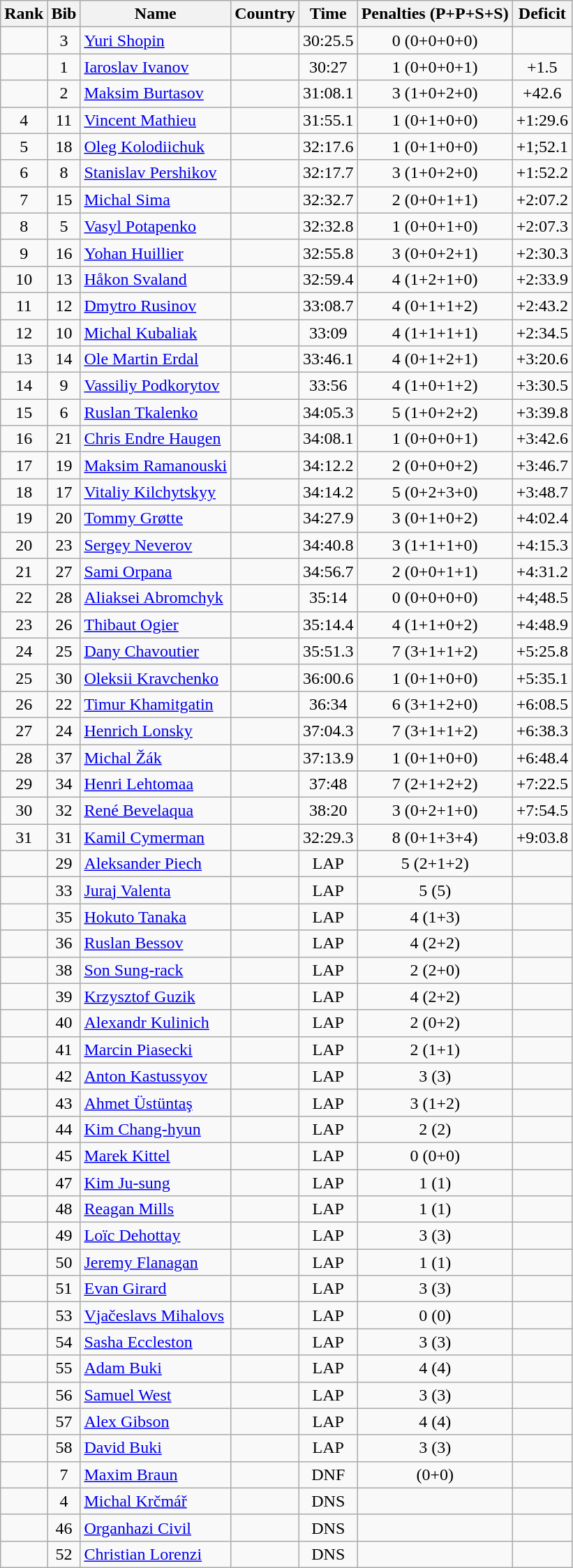<table class="wikitable sortable" style="text-align:center">
<tr>
<th>Rank</th>
<th>Bib</th>
<th>Name</th>
<th>Country</th>
<th>Time</th>
<th>Penalties (P+P+S+S)</th>
<th>Deficit</th>
</tr>
<tr>
<td></td>
<td>3</td>
<td align=left><a href='#'>Yuri Shopin</a></td>
<td align=left></td>
<td>30:25.5</td>
<td>0 (0+0+0+0)</td>
<td></td>
</tr>
<tr>
<td></td>
<td>1</td>
<td align=left><a href='#'>Iaroslav Ivanov</a></td>
<td align=left></td>
<td>30:27</td>
<td>1 (0+0+0+1)</td>
<td>+1.5</td>
</tr>
<tr>
<td></td>
<td>2</td>
<td align=left><a href='#'>Maksim Burtasov</a></td>
<td align=left></td>
<td>31:08.1</td>
<td>3 (1+0+2+0)</td>
<td>+42.6</td>
</tr>
<tr>
<td>4</td>
<td>11</td>
<td align=left><a href='#'>Vincent Mathieu</a></td>
<td align=left></td>
<td>31:55.1</td>
<td>1 (0+1+0+0)</td>
<td>+1:29.6</td>
</tr>
<tr>
<td>5</td>
<td>18</td>
<td align=left><a href='#'>Oleg Kolodiichuk</a></td>
<td align=left></td>
<td>32:17.6</td>
<td>1 (0+1+0+0)</td>
<td>+1;52.1</td>
</tr>
<tr>
<td>6</td>
<td>8</td>
<td align=left><a href='#'>Stanislav Pershikov</a></td>
<td align=left></td>
<td>32:17.7</td>
<td>3 (1+0+2+0)</td>
<td>+1:52.2</td>
</tr>
<tr>
<td>7</td>
<td>15</td>
<td align=left><a href='#'>Michal Sima</a></td>
<td align=left></td>
<td>32:32.7</td>
<td>2 (0+0+1+1)</td>
<td>+2:07.2</td>
</tr>
<tr>
<td>8</td>
<td>5</td>
<td align=left><a href='#'>Vasyl Potapenko</a></td>
<td align=left></td>
<td>32:32.8</td>
<td>1 (0+0+1+0)</td>
<td>+2:07.3</td>
</tr>
<tr>
<td>9</td>
<td>16</td>
<td align=left><a href='#'>Yohan Huillier</a></td>
<td align=left></td>
<td>32:55.8</td>
<td>3 (0+0+2+1)</td>
<td>+2:30.3</td>
</tr>
<tr>
<td>10</td>
<td>13</td>
<td align=left><a href='#'>Håkon Svaland</a></td>
<td align=left></td>
<td>32:59.4</td>
<td>4 (1+2+1+0)</td>
<td>+2:33.9</td>
</tr>
<tr>
<td>11</td>
<td>12</td>
<td align=left><a href='#'>Dmytro Rusinov</a></td>
<td align=left></td>
<td>33:08.7</td>
<td>4 (0+1+1+2)</td>
<td>+2:43.2</td>
</tr>
<tr>
<td>12</td>
<td>10</td>
<td align=left><a href='#'>Michal Kubaliak</a></td>
<td align=left></td>
<td>33:09</td>
<td>4 (1+1+1+1)</td>
<td>+2:34.5</td>
</tr>
<tr>
<td>13</td>
<td>14</td>
<td align=left><a href='#'>Ole Martin Erdal</a></td>
<td align=left></td>
<td>33:46.1</td>
<td>4 (0+1+2+1)</td>
<td>+3:20.6</td>
</tr>
<tr>
<td>14</td>
<td>9</td>
<td align=left><a href='#'>Vassiliy Podkorytov</a></td>
<td align=left></td>
<td>33:56</td>
<td>4 (1+0+1+2)</td>
<td>+3:30.5</td>
</tr>
<tr>
<td>15</td>
<td>6</td>
<td align=left><a href='#'>Ruslan Tkalenko</a></td>
<td align=left></td>
<td>34:05.3</td>
<td>5 (1+0+2+2)</td>
<td>+3:39.8</td>
</tr>
<tr>
<td>16</td>
<td>21</td>
<td align=left><a href='#'>Chris Endre Haugen</a></td>
<td align=left></td>
<td>34:08.1</td>
<td>1 (0+0+0+1)</td>
<td>+3:42.6</td>
</tr>
<tr>
<td>17</td>
<td>19</td>
<td align=left><a href='#'>Maksim Ramanouski</a></td>
<td align=left></td>
<td>34:12.2</td>
<td>2 (0+0+0+2)</td>
<td>+3:46.7</td>
</tr>
<tr>
<td>18</td>
<td>17</td>
<td align=left><a href='#'>Vitaliy Kilchytskyy</a></td>
<td align=left></td>
<td>34:14.2</td>
<td>5 (0+2+3+0)</td>
<td>+3:48.7</td>
</tr>
<tr>
<td>19</td>
<td>20</td>
<td align=left><a href='#'>Tommy Grøtte</a></td>
<td align=left></td>
<td>34:27.9</td>
<td>3 (0+1+0+2)</td>
<td>+4:02.4</td>
</tr>
<tr>
<td>20</td>
<td>23</td>
<td align=left><a href='#'>Sergey Neverov</a></td>
<td align=left></td>
<td>34:40.8</td>
<td>3 (1+1+1+0)</td>
<td>+4:15.3</td>
</tr>
<tr>
<td>21</td>
<td>27</td>
<td align=left><a href='#'>Sami Orpana</a></td>
<td align=left></td>
<td>34:56.7</td>
<td>2 (0+0+1+1)</td>
<td>+4:31.2</td>
</tr>
<tr>
<td>22</td>
<td>28</td>
<td align=left><a href='#'>Aliaksei Abromchyk</a></td>
<td align=left></td>
<td>35:14</td>
<td>0 (0+0+0+0)</td>
<td>+4;48.5</td>
</tr>
<tr>
<td>23</td>
<td>26</td>
<td align=left><a href='#'>Thibaut Ogier</a></td>
<td align=left></td>
<td>35:14.4</td>
<td>4 (1+1+0+2)</td>
<td>+4:48.9</td>
</tr>
<tr>
<td>24</td>
<td>25</td>
<td align=left><a href='#'>Dany Chavoutier</a></td>
<td align=left></td>
<td>35:51.3</td>
<td>7 (3+1+1+2)</td>
<td>+5:25.8</td>
</tr>
<tr>
<td>25</td>
<td>30</td>
<td align=left><a href='#'>Oleksii Kravchenko</a></td>
<td align=left></td>
<td>36:00.6</td>
<td>1 (0+1+0+0)</td>
<td>+5:35.1</td>
</tr>
<tr>
<td>26</td>
<td>22</td>
<td align=left><a href='#'>Timur Khamitgatin</a></td>
<td align=left></td>
<td>36:34</td>
<td>6 (3+1+2+0)</td>
<td>+6:08.5</td>
</tr>
<tr>
<td>27</td>
<td>24</td>
<td align=left><a href='#'>Henrich Lonsky</a></td>
<td align=left></td>
<td>37:04.3</td>
<td>7 (3+1+1+2)</td>
<td>+6:38.3</td>
</tr>
<tr>
<td>28</td>
<td>37</td>
<td align=left><a href='#'>Michal Žák</a></td>
<td align=left></td>
<td>37:13.9</td>
<td>1 (0+1+0+0)</td>
<td>+6:48.4</td>
</tr>
<tr>
<td>29</td>
<td>34</td>
<td align=left><a href='#'>Henri Lehtomaa</a></td>
<td align=left></td>
<td>37:48</td>
<td>7 (2+1+2+2)</td>
<td>+7:22.5</td>
</tr>
<tr>
<td>30</td>
<td>32</td>
<td align=left><a href='#'>René Bevelaqua</a></td>
<td align=left></td>
<td>38:20</td>
<td>3 (0+2+1+0)</td>
<td>+7:54.5</td>
</tr>
<tr>
<td>31</td>
<td>31</td>
<td align=left><a href='#'>Kamil Cymerman</a></td>
<td align=left></td>
<td>32:29.3</td>
<td>8 (0+1+3+4)</td>
<td>+9:03.8</td>
</tr>
<tr>
<td></td>
<td>29</td>
<td align=left><a href='#'>Aleksander Piech</a></td>
<td align=left></td>
<td>LAP</td>
<td>5 (2+1+2)</td>
<td></td>
</tr>
<tr>
<td></td>
<td>33</td>
<td align=left><a href='#'>Juraj Valenta</a></td>
<td align=left></td>
<td>LAP</td>
<td>5 (5)</td>
<td></td>
</tr>
<tr>
<td></td>
<td>35</td>
<td align=left><a href='#'>Hokuto Tanaka</a></td>
<td align=left></td>
<td>LAP</td>
<td>4 (1+3)</td>
<td></td>
</tr>
<tr>
<td></td>
<td>36</td>
<td align=left><a href='#'>Ruslan Bessov</a></td>
<td align=left></td>
<td>LAP</td>
<td>4 (2+2)</td>
<td></td>
</tr>
<tr>
<td></td>
<td>38</td>
<td align=left><a href='#'>Son Sung-rack</a></td>
<td align=left></td>
<td>LAP</td>
<td>2 (2+0)</td>
<td></td>
</tr>
<tr>
<td></td>
<td>39</td>
<td align=left><a href='#'>Krzysztof Guzik</a></td>
<td align=left></td>
<td>LAP</td>
<td>4 (2+2)</td>
<td></td>
</tr>
<tr>
<td></td>
<td>40</td>
<td align=left><a href='#'>Alexandr Kulinich</a></td>
<td align=left></td>
<td>LAP</td>
<td>2 (0+2)</td>
<td></td>
</tr>
<tr>
<td></td>
<td>41</td>
<td align=left><a href='#'>Marcin Piasecki</a></td>
<td align=left></td>
<td>LAP</td>
<td>2 (1+1)</td>
<td></td>
</tr>
<tr>
<td></td>
<td>42</td>
<td align=left><a href='#'>Anton Kastussyov</a></td>
<td align=left></td>
<td>LAP</td>
<td>3 (3)</td>
<td></td>
</tr>
<tr>
<td></td>
<td>43</td>
<td align=left><a href='#'>Ahmet Üstüntaş</a></td>
<td align=left></td>
<td>LAP</td>
<td>3 (1+2)</td>
<td></td>
</tr>
<tr>
<td></td>
<td>44</td>
<td align=left><a href='#'>Kim Chang-hyun</a></td>
<td align=left></td>
<td>LAP</td>
<td>2 (2)</td>
<td></td>
</tr>
<tr>
<td></td>
<td>45</td>
<td align=left><a href='#'>Marek Kittel</a></td>
<td align=left></td>
<td>LAP</td>
<td>0 (0+0)</td>
<td></td>
</tr>
<tr>
<td></td>
<td>47</td>
<td align=left><a href='#'>Kim Ju-sung</a></td>
<td align=left></td>
<td>LAP</td>
<td>1 (1)</td>
<td></td>
</tr>
<tr>
<td></td>
<td>48</td>
<td align=left><a href='#'>Reagan Mills</a></td>
<td align=left></td>
<td>LAP</td>
<td>1 (1)</td>
<td></td>
</tr>
<tr>
<td></td>
<td>49</td>
<td align=left><a href='#'>Loïc Dehottay</a></td>
<td align=left></td>
<td>LAP</td>
<td>3 (3)</td>
<td></td>
</tr>
<tr>
<td></td>
<td>50</td>
<td align=left><a href='#'>Jeremy Flanagan</a></td>
<td align=left></td>
<td>LAP</td>
<td>1 (1)</td>
<td></td>
</tr>
<tr>
<td></td>
<td>51</td>
<td align=left><a href='#'>Evan Girard</a></td>
<td align=left></td>
<td>LAP</td>
<td>3 (3)</td>
<td></td>
</tr>
<tr>
<td></td>
<td>53</td>
<td align=left><a href='#'>Vjačeslavs Mihalovs</a></td>
<td align=left></td>
<td>LAP</td>
<td>0 (0)</td>
<td></td>
</tr>
<tr>
<td></td>
<td>54</td>
<td align=left><a href='#'>Sasha Eccleston</a></td>
<td align=left></td>
<td>LAP</td>
<td>3 (3)</td>
<td></td>
</tr>
<tr>
<td></td>
<td>55</td>
<td align=left><a href='#'>Adam Buki</a></td>
<td align=left></td>
<td>LAP</td>
<td>4 (4)</td>
<td></td>
</tr>
<tr>
<td></td>
<td>56</td>
<td align=left><a href='#'>Samuel West</a></td>
<td align=left></td>
<td>LAP</td>
<td>3 (3)</td>
<td></td>
</tr>
<tr>
<td></td>
<td>57</td>
<td align=left><a href='#'>Alex Gibson</a></td>
<td align=left></td>
<td>LAP</td>
<td>4 (4)</td>
<td></td>
</tr>
<tr>
<td></td>
<td>58</td>
<td align=left><a href='#'>David Buki</a></td>
<td align=left></td>
<td>LAP</td>
<td>3 (3)</td>
<td></td>
</tr>
<tr>
<td></td>
<td>7</td>
<td align=left><a href='#'>Maxim Braun</a></td>
<td align=left></td>
<td>DNF</td>
<td>(0+0)</td>
<td></td>
</tr>
<tr>
<td></td>
<td>4</td>
<td align=left><a href='#'>Michal Krčmář</a></td>
<td align=left></td>
<td>DNS</td>
<td></td>
<td></td>
</tr>
<tr>
<td></td>
<td>46</td>
<td align=left><a href='#'>Organhazi Civil</a></td>
<td align=left></td>
<td>DNS</td>
<td></td>
<td></td>
</tr>
<tr>
<td></td>
<td>52</td>
<td align=left><a href='#'>Christian Lorenzi</a></td>
<td align=left></td>
<td>DNS</td>
<td></td>
<td></td>
</tr>
</table>
